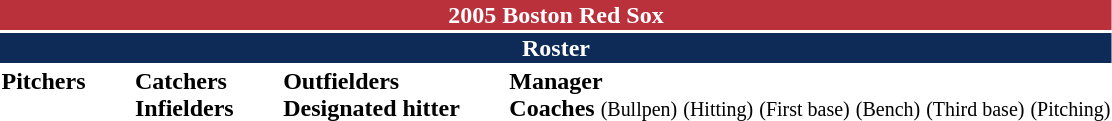<table class="toccolours" style="text-align: left;">
<tr>
<th colspan="10" style="background-color: #ba313c; color: #FFFFFF; text-align: center;">2005 Boston Red Sox</th>
</tr>
<tr>
<td colspan="10" style="background-color:#0d2b56; color: white; text-align: center;"><strong>Roster</strong></td>
</tr>
<tr>
<td valign="top"><strong>Pitchers</strong><br>
























</td>
<td width="25px"></td>
<td valign="top"><strong>Catchers</strong><br>



<strong>Infielders</strong>












</td>
<td width="25px"></td>
<td valign="top"><strong>Outfielders</strong><br>







<strong>Designated hitter</strong> 
</td>
<td width="25px"></td>
<td valign="top"><strong>Manager</strong><br>
<strong>Coaches</strong>
 <small>(Bullpen)</small>
 <small>(Hitting)</small>
 <small>(First base)</small>
 <small>(Bench)</small>
 <small>(Third base)</small>
 <small>(Pitching)</small></td>
</tr>
<tr>
</tr>
</table>
